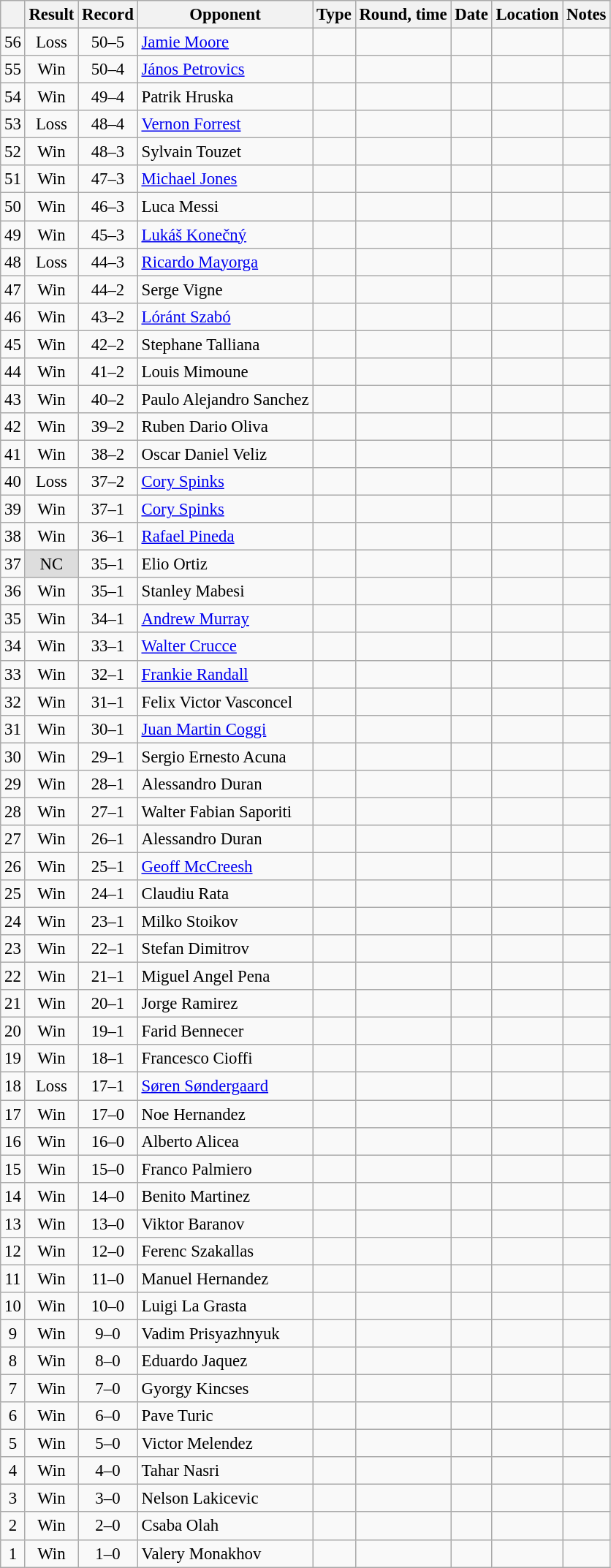<table class="wikitable" style="text-align:center; font-size:95%">
<tr>
<th></th>
<th>Result</th>
<th>Record</th>
<th>Opponent</th>
<th>Type</th>
<th>Round, time</th>
<th>Date</th>
<th>Location</th>
<th>Notes</th>
</tr>
<tr>
<td>56</td>
<td>Loss</td>
<td>50–5 </td>
<td align=left><a href='#'>Jamie Moore</a></td>
<td></td>
<td></td>
<td></td>
<td align=left></td>
<td align=left></td>
</tr>
<tr>
<td>55</td>
<td>Win</td>
<td>50–4 </td>
<td align=left><a href='#'>János Petrovics</a></td>
<td></td>
<td></td>
<td></td>
<td align=left></td>
<td align=left></td>
</tr>
<tr>
<td>54</td>
<td>Win</td>
<td>49–4 </td>
<td align=left>Patrik Hruska</td>
<td></td>
<td></td>
<td></td>
<td align=left></td>
<td align=left></td>
</tr>
<tr>
<td>53</td>
<td>Loss</td>
<td>48–4 </td>
<td align=left><a href='#'>Vernon Forrest</a></td>
<td></td>
<td></td>
<td></td>
<td align=left></td>
<td align=left></td>
</tr>
<tr>
<td>52</td>
<td>Win</td>
<td>48–3 </td>
<td align=left>Sylvain Touzet</td>
<td></td>
<td></td>
<td></td>
<td align=left></td>
<td align=left></td>
</tr>
<tr>
<td>51</td>
<td>Win</td>
<td>47–3 </td>
<td align=left><a href='#'>Michael Jones</a></td>
<td></td>
<td></td>
<td></td>
<td align=left></td>
<td align=left></td>
</tr>
<tr>
<td>50</td>
<td>Win</td>
<td>46–3 </td>
<td align=left>Luca Messi</td>
<td></td>
<td></td>
<td></td>
<td align=left></td>
<td align=left></td>
</tr>
<tr>
<td>49</td>
<td>Win</td>
<td>45–3 </td>
<td align=left><a href='#'>Lukáš Konečný</a></td>
<td></td>
<td></td>
<td></td>
<td align=left></td>
<td align=left></td>
</tr>
<tr>
<td>48</td>
<td>Loss</td>
<td>44–3 </td>
<td align=left><a href='#'>Ricardo Mayorga</a></td>
<td></td>
<td></td>
<td></td>
<td align=left></td>
<td align=left></td>
</tr>
<tr>
<td>47</td>
<td>Win</td>
<td>44–2 </td>
<td align=left>Serge Vigne</td>
<td></td>
<td></td>
<td></td>
<td align=left></td>
<td align=left></td>
</tr>
<tr>
<td>46</td>
<td>Win</td>
<td>43–2 </td>
<td align=left><a href='#'>Lóránt Szabó</a></td>
<td></td>
<td></td>
<td></td>
<td align=left></td>
<td align=left></td>
</tr>
<tr>
<td>45</td>
<td>Win</td>
<td>42–2 </td>
<td align=left>Stephane Talliana</td>
<td></td>
<td></td>
<td></td>
<td align=left></td>
<td align=left></td>
</tr>
<tr>
<td>44</td>
<td>Win</td>
<td>41–2 </td>
<td align=left>Louis Mimoune</td>
<td></td>
<td></td>
<td></td>
<td align=left></td>
<td align=left></td>
</tr>
<tr>
<td>43</td>
<td>Win</td>
<td>40–2 </td>
<td align=left>Paulo Alejandro Sanchez</td>
<td></td>
<td></td>
<td></td>
<td align=left></td>
<td align=left></td>
</tr>
<tr>
<td>42</td>
<td>Win</td>
<td>39–2 </td>
<td align=left>Ruben Dario Oliva</td>
<td></td>
<td></td>
<td></td>
<td align=left></td>
<td align=left></td>
</tr>
<tr>
<td>41</td>
<td>Win</td>
<td>38–2 </td>
<td align=left>Oscar Daniel Veliz</td>
<td></td>
<td></td>
<td></td>
<td align=left></td>
<td align=left></td>
</tr>
<tr>
<td>40</td>
<td>Loss</td>
<td>37–2 </td>
<td align=left><a href='#'>Cory Spinks</a></td>
<td></td>
<td></td>
<td></td>
<td align=left></td>
<td align=left></td>
</tr>
<tr>
<td>39</td>
<td>Win</td>
<td>37–1 </td>
<td align=left><a href='#'>Cory Spinks</a></td>
<td></td>
<td></td>
<td></td>
<td align=left></td>
<td align=left></td>
</tr>
<tr>
<td>38</td>
<td>Win</td>
<td>36–1 </td>
<td align=left><a href='#'>Rafael Pineda</a></td>
<td></td>
<td></td>
<td></td>
<td align=left></td>
<td align=left></td>
</tr>
<tr>
<td>37</td>
<td style="background:#DDD">NC</td>
<td>35–1 </td>
<td align=left>Elio Ortiz</td>
<td></td>
<td></td>
<td></td>
<td align=left></td>
<td align=left></td>
</tr>
<tr>
<td>36</td>
<td>Win</td>
<td>35–1</td>
<td align=left>Stanley Mabesi</td>
<td></td>
<td></td>
<td></td>
<td align=left></td>
<td align=left></td>
</tr>
<tr>
<td>35</td>
<td>Win</td>
<td>34–1</td>
<td align=left><a href='#'>Andrew Murray</a></td>
<td></td>
<td></td>
<td></td>
<td align=left></td>
<td align=left></td>
</tr>
<tr>
<td>34</td>
<td>Win</td>
<td>33–1</td>
<td align=left><a href='#'>Walter Crucce</a></td>
<td></td>
<td></td>
<td></td>
<td align=left></td>
<td align=left></td>
</tr>
<tr>
<td>33</td>
<td>Win</td>
<td>32–1</td>
<td align=left><a href='#'>Frankie Randall</a></td>
<td></td>
<td></td>
<td></td>
<td align=left></td>
<td align=left></td>
</tr>
<tr>
<td>32</td>
<td>Win</td>
<td>31–1</td>
<td align=left>Felix Victor Vasconcel</td>
<td></td>
<td></td>
<td></td>
<td align=left></td>
<td align=left></td>
</tr>
<tr>
<td>31</td>
<td>Win</td>
<td>30–1</td>
<td align=left><a href='#'>Juan Martin Coggi</a></td>
<td></td>
<td></td>
<td></td>
<td align=left></td>
<td align=left></td>
</tr>
<tr>
<td>30</td>
<td>Win</td>
<td>29–1</td>
<td align=left>Sergio Ernesto Acuna</td>
<td></td>
<td></td>
<td></td>
<td align=left></td>
<td align=left></td>
</tr>
<tr>
<td>29</td>
<td>Win</td>
<td>28–1</td>
<td align=left>Alessandro Duran</td>
<td></td>
<td></td>
<td></td>
<td align=left></td>
<td align=left></td>
</tr>
<tr>
<td>28</td>
<td>Win</td>
<td>27–1</td>
<td align=left>Walter Fabian Saporiti</td>
<td></td>
<td></td>
<td></td>
<td align=left></td>
<td align=left></td>
</tr>
<tr>
<td>27</td>
<td>Win</td>
<td>26–1</td>
<td align=left>Alessandro Duran</td>
<td></td>
<td></td>
<td></td>
<td align=left></td>
<td align=left></td>
</tr>
<tr>
<td>26</td>
<td>Win</td>
<td>25–1</td>
<td align=left><a href='#'>Geoff McCreesh</a></td>
<td></td>
<td></td>
<td></td>
<td align=left></td>
<td align=left></td>
</tr>
<tr>
<td>25</td>
<td>Win</td>
<td>24–1</td>
<td align=left>Claudiu Rata</td>
<td></td>
<td></td>
<td></td>
<td align=left></td>
<td align=left></td>
</tr>
<tr>
<td>24</td>
<td>Win</td>
<td>23–1</td>
<td align=left>Milko Stoikov</td>
<td></td>
<td></td>
<td></td>
<td align=left></td>
<td align=left></td>
</tr>
<tr>
<td>23</td>
<td>Win</td>
<td>22–1</td>
<td align=left>Stefan Dimitrov</td>
<td></td>
<td></td>
<td></td>
<td align=left></td>
<td align=left></td>
</tr>
<tr>
<td>22</td>
<td>Win</td>
<td>21–1</td>
<td align=left>Miguel Angel Pena</td>
<td></td>
<td></td>
<td></td>
<td align=left></td>
<td align=left></td>
</tr>
<tr>
<td>21</td>
<td>Win</td>
<td>20–1</td>
<td align=left>Jorge Ramirez</td>
<td></td>
<td></td>
<td></td>
<td align=left></td>
<td align=left></td>
</tr>
<tr>
<td>20</td>
<td>Win</td>
<td>19–1</td>
<td align=left>Farid Bennecer</td>
<td></td>
<td></td>
<td></td>
<td align=left></td>
<td align=left></td>
</tr>
<tr>
<td>19</td>
<td>Win</td>
<td>18–1</td>
<td align=left>Francesco Cioffi</td>
<td></td>
<td></td>
<td></td>
<td align=left></td>
<td align=left></td>
</tr>
<tr>
<td>18</td>
<td>Loss</td>
<td>17–1</td>
<td align=left><a href='#'>Søren Søndergaard</a></td>
<td></td>
<td></td>
<td></td>
<td align=left></td>
<td align=left></td>
</tr>
<tr>
<td>17</td>
<td>Win</td>
<td>17–0</td>
<td align=left>Noe Hernandez</td>
<td></td>
<td></td>
<td></td>
<td align=left></td>
<td align=left></td>
</tr>
<tr>
<td>16</td>
<td>Win</td>
<td>16–0</td>
<td align=left>Alberto Alicea</td>
<td></td>
<td></td>
<td></td>
<td align=left></td>
<td align=left></td>
</tr>
<tr>
<td>15</td>
<td>Win</td>
<td>15–0</td>
<td align=left>Franco Palmiero</td>
<td></td>
<td></td>
<td></td>
<td align=left></td>
<td align=left></td>
</tr>
<tr>
<td>14</td>
<td>Win</td>
<td>14–0</td>
<td align=left>Benito Martinez</td>
<td></td>
<td></td>
<td></td>
<td align=left></td>
<td align=left></td>
</tr>
<tr>
<td>13</td>
<td>Win</td>
<td>13–0</td>
<td align=left>Viktor Baranov</td>
<td></td>
<td></td>
<td></td>
<td align=left></td>
<td align=left></td>
</tr>
<tr>
<td>12</td>
<td>Win</td>
<td>12–0</td>
<td align=left>Ferenc Szakallas</td>
<td></td>
<td></td>
<td></td>
<td align=left></td>
<td align=left></td>
</tr>
<tr>
<td>11</td>
<td>Win</td>
<td>11–0</td>
<td align=left>Manuel Hernandez</td>
<td></td>
<td></td>
<td></td>
<td align=left></td>
<td align=left></td>
</tr>
<tr>
<td>10</td>
<td>Win</td>
<td>10–0</td>
<td align=left>Luigi La Grasta</td>
<td></td>
<td></td>
<td></td>
<td align=left></td>
<td align=left></td>
</tr>
<tr>
<td>9</td>
<td>Win</td>
<td>9–0</td>
<td align=left>Vadim Prisyazhnyuk</td>
<td></td>
<td></td>
<td></td>
<td align=left></td>
<td align=left></td>
</tr>
<tr>
<td>8</td>
<td>Win</td>
<td>8–0</td>
<td align=left>Eduardo Jaquez</td>
<td></td>
<td></td>
<td></td>
<td align=left></td>
<td align=left></td>
</tr>
<tr>
<td>7</td>
<td>Win</td>
<td>7–0</td>
<td align=left>Gyorgy Kincses</td>
<td></td>
<td></td>
<td></td>
<td align=left></td>
<td align=left></td>
</tr>
<tr>
<td>6</td>
<td>Win</td>
<td>6–0</td>
<td align=left>Pave Turic</td>
<td></td>
<td></td>
<td></td>
<td align=left></td>
<td align=left></td>
</tr>
<tr>
<td>5</td>
<td>Win</td>
<td>5–0</td>
<td align=left>Victor Melendez</td>
<td></td>
<td></td>
<td></td>
<td align=left></td>
<td align=left></td>
</tr>
<tr>
<td>4</td>
<td>Win</td>
<td>4–0</td>
<td align=left>Tahar Nasri</td>
<td></td>
<td></td>
<td></td>
<td align=left></td>
<td align=left></td>
</tr>
<tr>
<td>3</td>
<td>Win</td>
<td>3–0</td>
<td align=left>Nelson Lakicevic</td>
<td></td>
<td></td>
<td></td>
<td align=left></td>
<td align=left></td>
</tr>
<tr>
<td>2</td>
<td>Win</td>
<td>2–0</td>
<td align=left>Csaba Olah</td>
<td></td>
<td></td>
<td></td>
<td align=left></td>
<td align=left></td>
</tr>
<tr>
<td>1</td>
<td>Win</td>
<td>1–0</td>
<td align=left>Valery Monakhov</td>
<td></td>
<td></td>
<td></td>
<td align=left></td>
<td align=left></td>
</tr>
</table>
